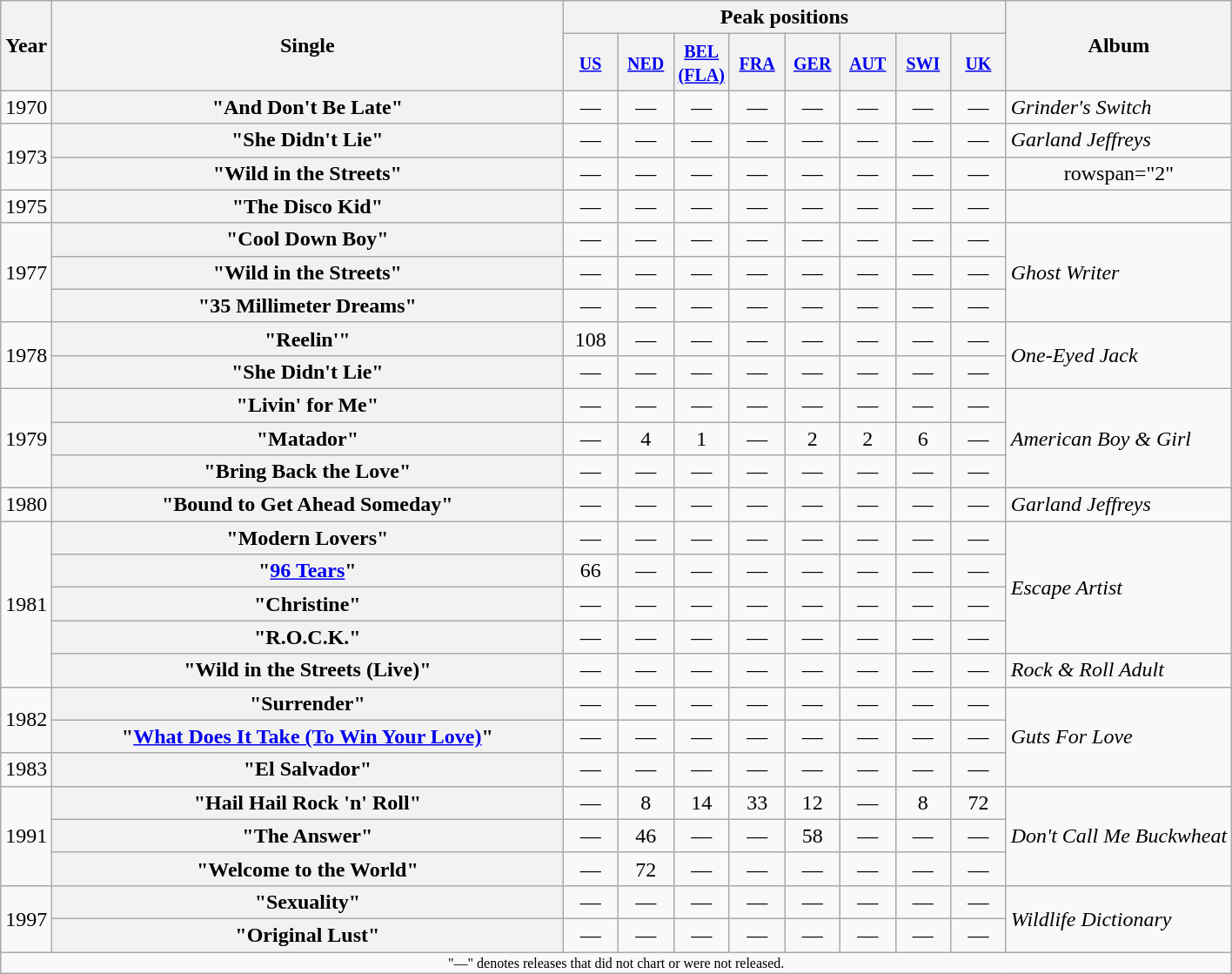<table class="wikitable plainrowheaders" style="text-align:center;">
<tr>
<th rowspan="2">Year</th>
<th rowspan="2" style="width:24em;">Single</th>
<th colspan="8">Peak positions</th>
<th rowspan="2">Album</th>
</tr>
<tr>
<th width="35"><small><a href='#'>US</a></small><br></th>
<th width="35"><small><a href='#'>NED</a></small></th>
<th width="35"><small><a href='#'>BEL<br>(FLA)</a></small></th>
<th width="35"><small><a href='#'>FRA</a></small></th>
<th width="35"><small><a href='#'>GER</a></small><br></th>
<th width="35"><small><a href='#'>AUT</a></small></th>
<th width="35"><small><a href='#'>SWI</a></small></th>
<th width="35"><small><a href='#'>UK</a></small><br></th>
</tr>
<tr>
<td rowspan="1">1970</td>
<th scope="row">"And Don't Be Late"</th>
<td>—</td>
<td>—</td>
<td>—</td>
<td>—</td>
<td>—</td>
<td>—</td>
<td>—</td>
<td>—</td>
<td align="left" rowspan="1"><em>Grinder's Switch</em></td>
</tr>
<tr>
<td rowspan="2">1973</td>
<th scope="row">"She Didn't Lie"</th>
<td>—</td>
<td>—</td>
<td>—</td>
<td>—</td>
<td>—</td>
<td>—</td>
<td>—</td>
<td>—</td>
<td align="left" rowspan="1"><em>Garland Jeffreys</em></td>
</tr>
<tr>
<th scope="row">"Wild in the Streets"</th>
<td>—</td>
<td>—</td>
<td>—</td>
<td>—</td>
<td>—</td>
<td>—</td>
<td>—</td>
<td>—</td>
<td>rowspan="2" </td>
</tr>
<tr>
<td rowspan="1">1975</td>
<th scope="row">"The Disco Kid"</th>
<td>—</td>
<td>—</td>
<td>—</td>
<td>—</td>
<td>—</td>
<td>—</td>
<td>—</td>
<td>—</td>
</tr>
<tr>
<td rowspan="3">1977</td>
<th scope="row">"Cool Down Boy"</th>
<td>—</td>
<td>—</td>
<td>—</td>
<td>—</td>
<td>—</td>
<td>—</td>
<td>—</td>
<td>—</td>
<td align="left" rowspan="3"><em>Ghost Writer</em></td>
</tr>
<tr>
<th scope="row">"Wild in the Streets"</th>
<td>—</td>
<td>—</td>
<td>—</td>
<td>—</td>
<td>—</td>
<td>—</td>
<td>—</td>
<td>—</td>
</tr>
<tr>
<th scope="row">"35 Millimeter Dreams"</th>
<td>—</td>
<td>—</td>
<td>—</td>
<td>—</td>
<td>—</td>
<td>—</td>
<td>—</td>
<td>—</td>
</tr>
<tr>
<td rowspan="2">1978</td>
<th scope="row">"Reelin'"</th>
<td>108</td>
<td>—</td>
<td>—</td>
<td>—</td>
<td>—</td>
<td>—</td>
<td>—</td>
<td>—</td>
<td align="left" rowspan="2"><em>One-Eyed Jack</em></td>
</tr>
<tr>
<th scope="row">"She Didn't Lie"</th>
<td>—</td>
<td>—</td>
<td>—</td>
<td>—</td>
<td>—</td>
<td>—</td>
<td>—</td>
<td>—</td>
</tr>
<tr>
<td rowspan="3">1979</td>
<th scope="row">"Livin' for Me"</th>
<td>—</td>
<td>—</td>
<td>—</td>
<td>—</td>
<td>—</td>
<td>—</td>
<td>—</td>
<td>—</td>
<td align="left" rowspan="3"><em>American Boy & Girl</em></td>
</tr>
<tr>
<th scope="row">"Matador"</th>
<td>—</td>
<td>4</td>
<td>1</td>
<td>—</td>
<td>2</td>
<td>2</td>
<td>6</td>
<td>—</td>
</tr>
<tr>
<th scope="row">"Bring Back the Love"</th>
<td>—</td>
<td>—</td>
<td>—</td>
<td>—</td>
<td>—</td>
<td>—</td>
<td>—</td>
<td>—</td>
</tr>
<tr>
<td rowspan="1">1980</td>
<th scope="row">"Bound to Get Ahead Someday"</th>
<td>—</td>
<td>—</td>
<td>—</td>
<td>—</td>
<td>—</td>
<td>—</td>
<td>—</td>
<td>—</td>
<td align="left" rowspan="1"><em>Garland Jeffreys</em></td>
</tr>
<tr>
<td rowspan="5">1981</td>
<th scope="row">"Modern Lovers"</th>
<td>—</td>
<td>—</td>
<td>—</td>
<td>—</td>
<td>—</td>
<td>—</td>
<td>—</td>
<td>—</td>
<td align="left" rowspan="4"><em>Escape Artist</em></td>
</tr>
<tr>
<th scope="row">"<a href='#'>96 Tears</a>"</th>
<td>66</td>
<td>—</td>
<td>—</td>
<td>—</td>
<td>—</td>
<td>—</td>
<td>—</td>
<td>—</td>
</tr>
<tr>
<th scope="row">"Christine"</th>
<td>—</td>
<td>—</td>
<td>—</td>
<td>—</td>
<td>—</td>
<td>—</td>
<td>—</td>
<td>—</td>
</tr>
<tr>
<th scope="row">"R.O.C.K."</th>
<td>—</td>
<td>—</td>
<td>—</td>
<td>—</td>
<td>—</td>
<td>—</td>
<td>—</td>
<td>—</td>
</tr>
<tr>
<th scope="row">"Wild in the Streets (Live)"</th>
<td>—</td>
<td>—</td>
<td>—</td>
<td>—</td>
<td>—</td>
<td>—</td>
<td>—</td>
<td>—</td>
<td align="left" rowspan="1"><em>Rock & Roll Adult</em></td>
</tr>
<tr>
<td rowspan="2">1982</td>
<th scope="row">"Surrender"</th>
<td>—</td>
<td>—</td>
<td>—</td>
<td>—</td>
<td>—</td>
<td>—</td>
<td>—</td>
<td>—</td>
<td align="left" rowspan="3"><em>Guts For Love</em></td>
</tr>
<tr>
<th scope="row">"<a href='#'>What Does It Take (To Win Your Love)</a>"</th>
<td>—</td>
<td>—</td>
<td>—</td>
<td>—</td>
<td>—</td>
<td>—</td>
<td>—</td>
<td>—</td>
</tr>
<tr>
<td rowspan="1">1983</td>
<th scope="row">"El Salvador"</th>
<td>—</td>
<td>—</td>
<td>—</td>
<td>—</td>
<td>—</td>
<td>—</td>
<td>—</td>
<td>—</td>
</tr>
<tr>
<td rowspan="3">1991</td>
<th scope="row">"Hail Hail Rock 'n' Roll"</th>
<td>—</td>
<td>8</td>
<td>14</td>
<td>33</td>
<td>12</td>
<td>—</td>
<td>8</td>
<td>72</td>
<td align="left" rowspan="3"><em>Don't Call Me Buckwheat</em></td>
</tr>
<tr>
<th scope="row">"The Answer"</th>
<td>—</td>
<td>46</td>
<td>—</td>
<td>—</td>
<td>58</td>
<td>—</td>
<td>—</td>
<td>—</td>
</tr>
<tr>
<th scope="row">"Welcome to the World"</th>
<td>—</td>
<td>72</td>
<td>—</td>
<td>—</td>
<td>—</td>
<td>—</td>
<td>—</td>
<td>—</td>
</tr>
<tr>
<td rowspan="2">1997</td>
<th scope="row">"Sexuality"</th>
<td>—</td>
<td>—</td>
<td>—</td>
<td>—</td>
<td>—</td>
<td>—</td>
<td>—</td>
<td>—</td>
<td align="left" rowspan="2"><em>Wildlife Dictionary</em></td>
</tr>
<tr>
<th scope="row">"Original Lust"</th>
<td>—</td>
<td>—</td>
<td>—</td>
<td>—</td>
<td>—</td>
<td>—</td>
<td>—</td>
<td>—</td>
</tr>
<tr>
<td align="center" colspan="13" style="font-size:8pt">"—" denotes releases that did not chart or were not released.</td>
</tr>
</table>
